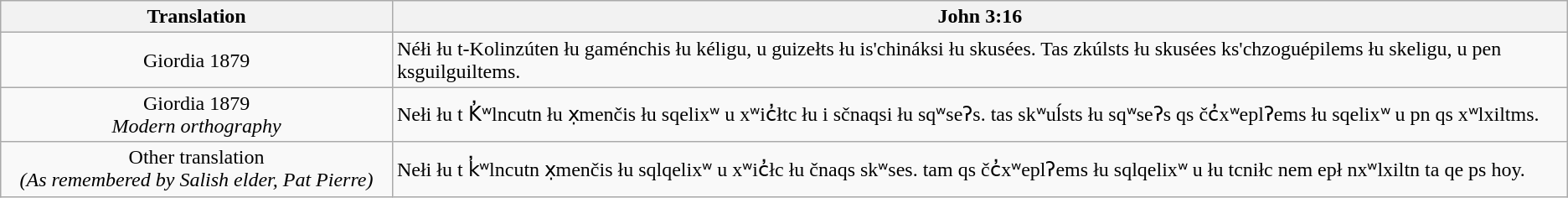<table class="wikitable">
<tr>
<th style="text-align:center; width:25%;">Translation</th>
<th>John 3:16</th>
</tr>
<tr>
<td style="text-align:center;">Giordia 1879</td>
<td>Néłi łu t-Kolinzúten łu gaménchis łu kéligu, u guizełts łu is'chináksi łu skusées. Tas zkúlsts łu skusées ks'chzoguépilems łu skeligu, u pen ksguilguiltems.</td>
</tr>
<tr>
<td style="text-align:center;">Giordia 1879<br><em>Modern orthography</em></td>
<td>Nełi łu t K̓ʷlncutn łu x̣menčis łu sqelixʷ u xʷic̓łtc łu i sčnaqsi łu  sqʷseʔs. tas skʷuĺsts łu sqʷseʔs qs čc̓xʷeplʔems łu sqelixʷ u pn qs xʷlxiltms.</td>
</tr>
<tr>
<td style="text-align:center;">Other translation <br> <em>(As remembered by Salish elder, Pat Pierre)</em></td>
<td>Nełi łu t k̓ʷlncutn x̣menčis łu sqlqelixʷ u xʷic̓łc łu čnaqs  skʷses. tam qs čc̓xʷeplʔems łu sqlqelixʷ u łu tcniłc nem epł nxʷlxiltn ta qe ps hoy.</td>
</tr>
</table>
